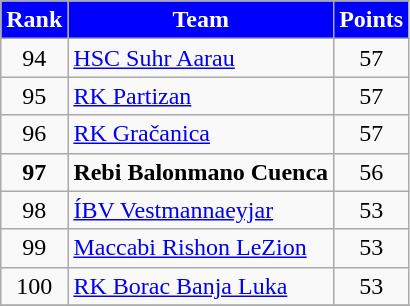<table class="wikitable" style="text-align: center;">
<tr>
<th style="color:#FFFFFF; background:#0000FF">Rank</th>
<th style="color:#FFFFFF; background:#0000FF">Team</th>
<th style="color:#FFFFFF; background:#0000FF">Points</th>
</tr>
<tr>
<td>94</td>
<td align=left> <a href='#'>HSC Suhr Aarau</a></td>
<td>57</td>
</tr>
<tr>
<td>95</td>
<td align=left> <a href='#'>RK Partizan</a></td>
<td>57</td>
</tr>
<tr>
<td>96</td>
<td align=left> <a href='#'>RK Gračanica</a></td>
<td>57</td>
</tr>
<tr>
<td><strong>97</strong></td>
<td align=left> <strong>Rebi Balonmano Cuenca</strong></td>
<td>56</td>
</tr>
<tr>
<td>98</td>
<td align=left> <a href='#'>ÍBV Vestmannaeyjar</a></td>
<td>53</td>
</tr>
<tr>
<td>99</td>
<td align=left> <a href='#'>Maccabi Rishon LeZion</a></td>
<td>53</td>
</tr>
<tr>
<td>100</td>
<td align=left> <a href='#'>RK Borac Banja Luka</a></td>
<td>53</td>
</tr>
<tr>
</tr>
</table>
